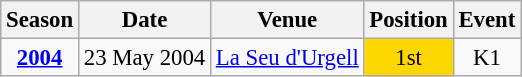<table class="wikitable" style="text-align:center; font-size:95%;">
<tr>
<th>Season</th>
<th>Date</th>
<th>Venue</th>
<th>Position</th>
<th>Event</th>
</tr>
<tr>
<td><strong><a href='#'>2004</a></strong></td>
<td align=right>23 May 2004</td>
<td align=left><a href='#'>La Seu d'Urgell</a></td>
<td bgcolor=gold>1st</td>
<td>K1</td>
</tr>
</table>
